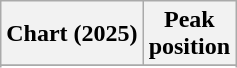<table class="wikitable sortable plainrowheaders" style="text-align:center">
<tr>
<th scope="col">Chart (2025)</th>
<th scope="col">Peak<br>position</th>
</tr>
<tr>
</tr>
<tr>
</tr>
<tr>
</tr>
</table>
